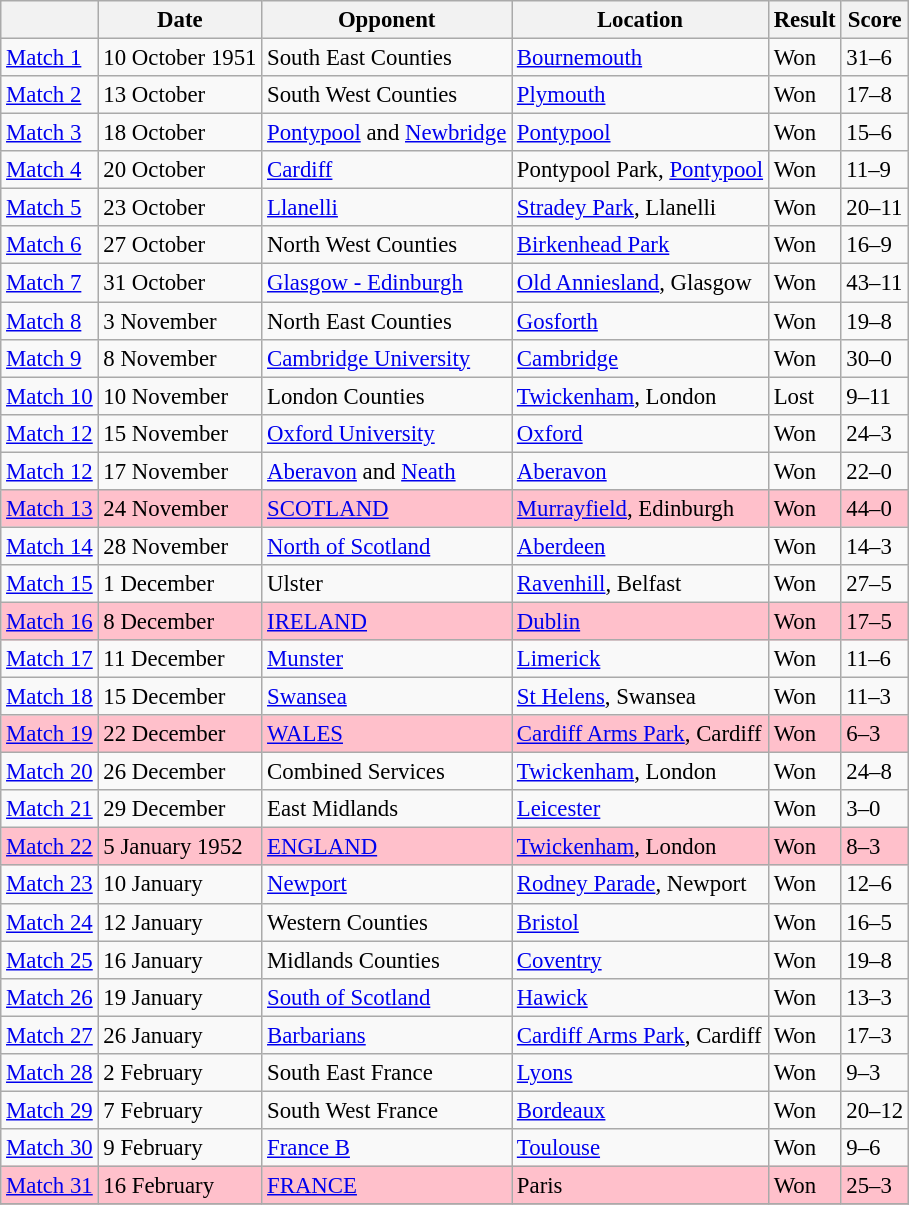<table class="wikitable" style="font-size: 95%;">
<tr>
<th></th>
<th>Date</th>
<th>Opponent</th>
<th>Location</th>
<th>Result</th>
<th>Score</th>
</tr>
<tr>
<td><a href='#'>Match 1</a></td>
<td>10 October 1951</td>
<td>South East Counties</td>
<td><a href='#'>Bournemouth</a></td>
<td>Won</td>
<td>31–6</td>
</tr>
<tr>
<td><a href='#'>Match 2</a></td>
<td>13 October</td>
<td>South West Counties</td>
<td><a href='#'>Plymouth</a></td>
<td>Won</td>
<td>17–8</td>
</tr>
<tr>
<td><a href='#'>Match 3</a></td>
<td>18 October</td>
<td><a href='#'>Pontypool</a> and <a href='#'>Newbridge</a></td>
<td><a href='#'>Pontypool</a></td>
<td>Won</td>
<td>15–6</td>
</tr>
<tr>
<td><a href='#'>Match 4</a></td>
<td>20 October</td>
<td><a href='#'>Cardiff</a></td>
<td>Pontypool Park, <a href='#'>Pontypool</a></td>
<td>Won</td>
<td>11–9</td>
</tr>
<tr>
<td><a href='#'>Match 5</a></td>
<td>23 October</td>
<td><a href='#'>Llanelli</a></td>
<td><a href='#'>Stradey Park</a>, Llanelli</td>
<td>Won</td>
<td>20–11</td>
</tr>
<tr>
<td><a href='#'>Match 6</a></td>
<td>27 October</td>
<td>North West Counties</td>
<td><a href='#'>Birkenhead Park</a></td>
<td>Won</td>
<td>16–9</td>
</tr>
<tr>
<td><a href='#'>Match 7</a></td>
<td>31 October</td>
<td><a href='#'>Glasgow - Edinburgh</a></td>
<td><a href='#'>Old Anniesland</a>, Glasgow</td>
<td>Won</td>
<td>43–11</td>
</tr>
<tr>
<td><a href='#'>Match 8</a></td>
<td>3 November</td>
<td>North East Counties</td>
<td><a href='#'>Gosforth</a></td>
<td>Won</td>
<td>19–8</td>
</tr>
<tr>
<td><a href='#'>Match 9</a></td>
<td>8 November</td>
<td><a href='#'>Cambridge University</a></td>
<td><a href='#'>Cambridge</a></td>
<td>Won</td>
<td>30–0</td>
</tr>
<tr>
<td><a href='#'>Match 10</a></td>
<td>10 November</td>
<td>London Counties</td>
<td><a href='#'>Twickenham</a>, London</td>
<td>Lost</td>
<td>9–11</td>
</tr>
<tr>
<td><a href='#'>Match 12</a></td>
<td>15 November</td>
<td><a href='#'>Oxford University</a></td>
<td><a href='#'>Oxford</a></td>
<td>Won</td>
<td>24–3</td>
</tr>
<tr>
<td><a href='#'>Match 12</a></td>
<td>17 November</td>
<td><a href='#'>Aberavon</a> and <a href='#'>Neath</a></td>
<td><a href='#'>Aberavon</a></td>
<td>Won</td>
<td>22–0</td>
</tr>
<tr bgcolor=pink>
<td><a href='#'>Match 13</a></td>
<td>24 November</td>
<td><a href='#'>SCOTLAND</a></td>
<td><a href='#'>Murrayfield</a>, Edinburgh</td>
<td>Won</td>
<td>44–0</td>
</tr>
<tr>
<td><a href='#'>Match 14</a></td>
<td>28 November</td>
<td><a href='#'>North of Scotland</a></td>
<td><a href='#'>Aberdeen</a></td>
<td>Won</td>
<td>14–3</td>
</tr>
<tr>
<td><a href='#'>Match 15</a></td>
<td>1 December</td>
<td>Ulster</td>
<td><a href='#'>Ravenhill</a>, Belfast</td>
<td>Won</td>
<td>27–5</td>
</tr>
<tr bgcolor=pink>
<td><a href='#'>Match 16</a></td>
<td>8 December</td>
<td><a href='#'>IRELAND</a></td>
<td><a href='#'>Dublin</a></td>
<td>Won</td>
<td>17–5</td>
</tr>
<tr>
<td><a href='#'>Match 17</a></td>
<td>11 December</td>
<td><a href='#'>Munster</a></td>
<td><a href='#'>Limerick</a></td>
<td>Won</td>
<td>11–6</td>
</tr>
<tr>
<td><a href='#'>Match 18</a></td>
<td>15 December</td>
<td><a href='#'>Swansea</a></td>
<td><a href='#'>St Helens</a>, Swansea</td>
<td>Won</td>
<td>11–3</td>
</tr>
<tr bgcolor=pink>
<td><a href='#'>Match 19</a></td>
<td>22 December</td>
<td><a href='#'>WALES</a></td>
<td><a href='#'>Cardiff Arms Park</a>, Cardiff</td>
<td>Won</td>
<td>6–3</td>
</tr>
<tr>
<td><a href='#'>Match 20</a></td>
<td>26 December</td>
<td>Combined Services</td>
<td><a href='#'>Twickenham</a>, London</td>
<td>Won</td>
<td>24–8</td>
</tr>
<tr>
<td><a href='#'>Match 21</a></td>
<td>29 December</td>
<td>East Midlands</td>
<td><a href='#'>Leicester</a></td>
<td>Won</td>
<td>3–0</td>
</tr>
<tr bgcolor=pink>
<td><a href='#'>Match 22</a></td>
<td>5 January 1952</td>
<td><a href='#'>ENGLAND</a></td>
<td><a href='#'>Twickenham</a>, London</td>
<td>Won</td>
<td>8–3</td>
</tr>
<tr>
<td><a href='#'>Match 23</a></td>
<td>10 January</td>
<td><a href='#'>Newport</a></td>
<td><a href='#'>Rodney Parade</a>, Newport</td>
<td>Won</td>
<td>12–6</td>
</tr>
<tr>
<td><a href='#'>Match 24</a></td>
<td>12 January</td>
<td>Western Counties</td>
<td><a href='#'>Bristol</a></td>
<td>Won</td>
<td>16–5</td>
</tr>
<tr>
<td><a href='#'>Match 25</a></td>
<td>16 January</td>
<td>Midlands Counties</td>
<td><a href='#'>Coventry</a></td>
<td>Won</td>
<td>19–8</td>
</tr>
<tr>
<td><a href='#'>Match 26</a></td>
<td>19 January</td>
<td><a href='#'>South of Scotland</a></td>
<td><a href='#'>Hawick</a></td>
<td>Won</td>
<td>13–3</td>
</tr>
<tr>
<td><a href='#'>Match 27</a></td>
<td>26 January</td>
<td><a href='#'>Barbarians</a></td>
<td><a href='#'>Cardiff Arms Park</a>, Cardiff</td>
<td>Won</td>
<td>17–3</td>
</tr>
<tr>
<td><a href='#'>Match 28</a></td>
<td>2 February</td>
<td>South East France</td>
<td><a href='#'>Lyons</a></td>
<td>Won</td>
<td>9–3</td>
</tr>
<tr>
<td><a href='#'>Match 29</a></td>
<td>7 February</td>
<td>South West France</td>
<td><a href='#'>Bordeaux</a></td>
<td>Won</td>
<td>20–12</td>
</tr>
<tr>
<td><a href='#'>Match 30</a></td>
<td>9 February</td>
<td><a href='#'>France B</a></td>
<td><a href='#'>Toulouse</a></td>
<td>Won</td>
<td>9–6</td>
</tr>
<tr bgcolor=pink>
<td><a href='#'>Match 31</a></td>
<td>16 February</td>
<td><a href='#'>FRANCE</a></td>
<td>Paris</td>
<td>Won</td>
<td>25–3</td>
</tr>
<tr>
</tr>
</table>
